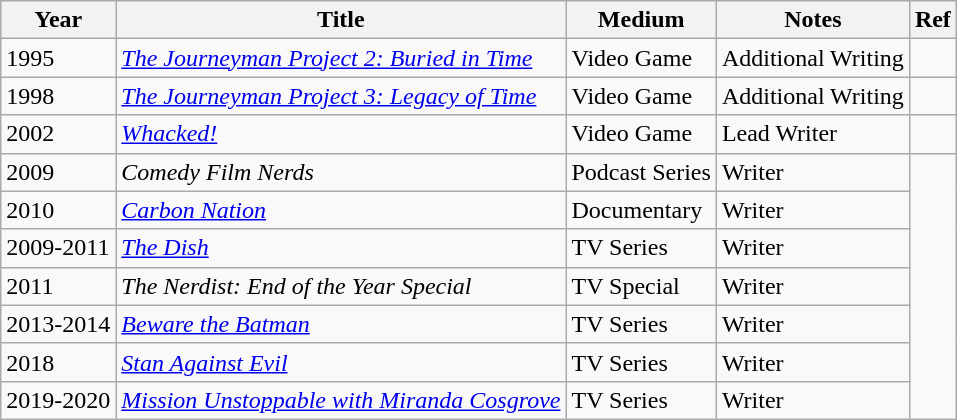<table class="wikitable sortable">
<tr>
<th>Year</th>
<th>Title</th>
<th>Medium</th>
<th>Notes</th>
<th>Ref</th>
</tr>
<tr>
<td>1995</td>
<td><em><a href='#'>The Journeyman Project 2: Buried in Time</a></em></td>
<td>Video Game</td>
<td>Additional Writing</td>
<td></td>
</tr>
<tr>
<td>1998</td>
<td><em><a href='#'>The Journeyman Project 3: Legacy of Time</a></em></td>
<td>Video Game</td>
<td>Additional Writing</td>
</tr>
<tr>
<td>2002</td>
<td><em><a href='#'>Whacked!</a></em></td>
<td>Video Game</td>
<td>Lead Writer</td>
<td></td>
</tr>
<tr>
<td>2009</td>
<td><em>Comedy Film Nerds</em></td>
<td>Podcast Series</td>
<td>Writer</td>
</tr>
<tr>
<td>2010</td>
<td><em><a href='#'>Carbon Nation</a></em></td>
<td>Documentary</td>
<td>Writer</td>
</tr>
<tr>
<td>2009-2011</td>
<td><em><a href='#'>The Dish</a></em></td>
<td>TV Series</td>
<td>Writer</td>
</tr>
<tr>
<td>2011</td>
<td><em>The Nerdist: End of the Year Special</em></td>
<td>TV Special</td>
<td>Writer</td>
</tr>
<tr>
<td>2013-2014</td>
<td><em><a href='#'>Beware the Batman</a></em></td>
<td>TV Series</td>
<td>Writer</td>
</tr>
<tr>
<td>2018</td>
<td><em><a href='#'>Stan Against Evil</a></em></td>
<td>TV Series</td>
<td>Writer</td>
</tr>
<tr>
<td>2019-2020</td>
<td><em><a href='#'>Mission Unstoppable with Miranda Cosgrove</a></em></td>
<td>TV Series</td>
<td>Writer</td>
</tr>
</table>
